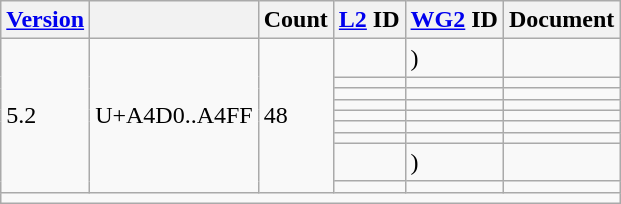<table class="wikitable collapsible sticky-header">
<tr>
<th><a href='#'>Version</a></th>
<th></th>
<th>Count</th>
<th><a href='#'>L2</a> ID</th>
<th><a href='#'>WG2</a> ID</th>
<th>Document</th>
</tr>
<tr>
<td rowspan="9">5.2</td>
<td rowspan="9">U+A4D0..A4FF</td>
<td rowspan="9">48</td>
<td></td>
<td> )</td>
<td></td>
</tr>
<tr>
<td></td>
<td></td>
<td></td>
</tr>
<tr>
<td></td>
<td></td>
<td></td>
</tr>
<tr>
<td></td>
<td></td>
<td></td>
</tr>
<tr>
<td></td>
<td></td>
<td></td>
</tr>
<tr>
<td></td>
<td></td>
<td></td>
</tr>
<tr>
<td></td>
<td></td>
<td></td>
</tr>
<tr>
<td></td>
<td> )</td>
<td></td>
</tr>
<tr>
<td></td>
<td></td>
<td></td>
</tr>
<tr class="sortbottom">
<td colspan="6"></td>
</tr>
</table>
